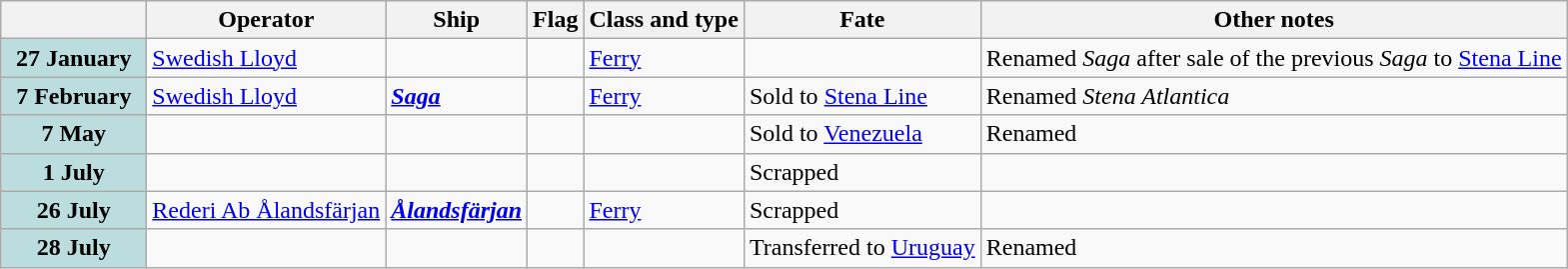<table class="wikitable">
<tr>
<th width="90"></th>
<th>Operator</th>
<th>Ship</th>
<th>Flag</th>
<th>Class and type</th>
<th>Fate</th>
<th>Other notes</th>
</tr>
<tr ---->
<th style="background: #bbdddd;">27 January</th>
<td><a href='#'>Swedish Lloyd</a></td>
<td><strong></strong></td>
<td></td>
<td><a href='#'>Ferry</a></td>
<td></td>
<td>Renamed <em>Saga</em> after sale of the previous <em>Saga</em> to <a href='#'>Stena Line</a></td>
</tr>
<tr ---->
<th style="background: #bbdddd;">7 February</th>
<td><a href='#'>Swedish Lloyd</a></td>
<td><strong><a href='#'><em>Saga</em></a></strong></td>
<td></td>
<td><a href='#'>Ferry</a></td>
<td>Sold to <a href='#'>Stena Line</a></td>
<td>Renamed <em>Stena Atlantica</em></td>
</tr>
<tr ---->
<th style="background: #bbdddd;">7 May</th>
<td></td>
<td><strong></strong></td>
<td></td>
<td></td>
<td>Sold to <a href='#'>Venezuela</a></td>
<td>Renamed </td>
</tr>
<tr ---->
<th style="background: #bbdddd;">1 July</th>
<td></td>
<td><strong></strong></td>
<td></td>
<td></td>
<td>Scrapped</td>
<td></td>
</tr>
<tr ---->
<th style="background: #bbdddd;">26 July</th>
<td><a href='#'>Rederi Ab Ålandsfärjan</a></td>
<td><strong><a href='#'><em>Ålandsfärjan</em></a></strong></td>
<td></td>
<td><a href='#'>Ferry</a></td>
<td>Scrapped</td>
<td></td>
</tr>
<tr ---->
<th style="background: #bbdddd;">28 July</th>
<td></td>
<td><strong></strong></td>
<td></td>
<td></td>
<td>Transferred to <a href='#'>Uruguay</a></td>
<td>Renamed </td>
</tr>
</table>
